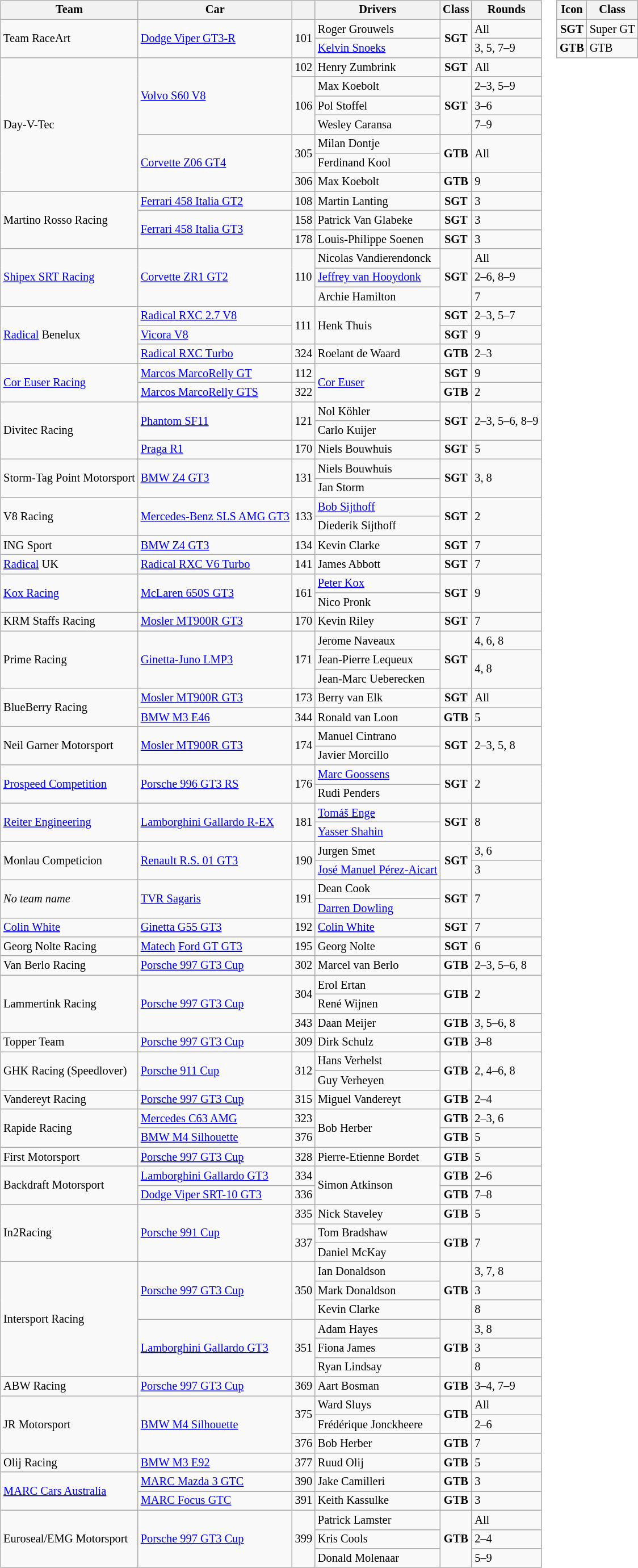<table>
<tr>
<td><br><table class="wikitable" style="font-size: 85%;">
<tr>
<th>Team</th>
<th>Car</th>
<th></th>
<th>Drivers</th>
<th>Class</th>
<th>Rounds</th>
</tr>
<tr>
<td rowspan=2> Team RaceArt</td>
<td rowspan=2><a href='#'>Dodge Viper GT3-R</a></td>
<td rowspan=2>101</td>
<td> Roger Grouwels</td>
<td rowspan=2 align=center><strong><span>SGT</span></strong></td>
<td>All</td>
</tr>
<tr>
<td> <a href='#'>Kelvin Snoeks</a></td>
<td>3, 5, 7–9</td>
</tr>
<tr>
<td rowspan=7> Day-V-Tec</td>
<td rowspan=4><a href='#'>Volvo S60 V8</a></td>
<td>102</td>
<td> Henry Zumbrink</td>
<td align=center><strong><span>SGT</span></strong></td>
<td>All</td>
</tr>
<tr>
<td rowspan=3>106</td>
<td> Max Koebolt</td>
<td rowspan=3 align=center><strong><span>SGT</span></strong></td>
<td>2–3, 5–9</td>
</tr>
<tr>
<td> Pol Stoffel</td>
<td>3–6</td>
</tr>
<tr>
<td> Wesley Caransa</td>
<td>7–9</td>
</tr>
<tr>
<td rowspan=3><a href='#'>Corvette Z06 GT4</a></td>
<td rowspan=2>305</td>
<td> Milan Dontje</td>
<td rowspan=2 align=center><strong><span>GTB</span></strong></td>
<td rowspan=2>All</td>
</tr>
<tr>
<td> Ferdinand Kool</td>
</tr>
<tr>
<td>306</td>
<td> Max Koebolt</td>
<td align=center><strong><span>GTB</span></strong></td>
<td>9</td>
</tr>
<tr>
<td rowspan=3> Martino Rosso Racing</td>
<td><a href='#'>Ferrari 458 Italia GT2</a></td>
<td>108</td>
<td> Martin Lanting</td>
<td align=center><strong><span>SGT</span></strong></td>
<td>3</td>
</tr>
<tr>
<td rowspan=2><a href='#'>Ferrari 458 Italia GT3</a></td>
<td>158</td>
<td> Patrick Van Glabeke</td>
<td align=center><strong><span>SGT</span></strong></td>
<td>3</td>
</tr>
<tr>
<td>178</td>
<td> Louis-Philippe Soenen</td>
<td align=center><strong><span>SGT</span></strong></td>
<td>3</td>
</tr>
<tr>
<td rowspan=3> <a href='#'>Shipex SRT Racing</a></td>
<td rowspan=3><a href='#'>Corvette ZR1 GT2</a></td>
<td rowspan=3>110</td>
<td> Nicolas Vandierendonck</td>
<td rowspan=3 align=center><strong><span>SGT</span></strong></td>
<td>All</td>
</tr>
<tr>
<td> <a href='#'>Jeffrey van Hooydonk</a></td>
<td>2–6, 8–9</td>
</tr>
<tr>
<td> Archie Hamilton</td>
<td>7</td>
</tr>
<tr>
<td rowspan=3> <a href='#'>Radical</a> Benelux</td>
<td><a href='#'>Radical RXC 2.7 V8</a></td>
<td rowspan=2>111</td>
<td rowspan=2> Henk Thuis</td>
<td align=center><strong><span>SGT</span></strong></td>
<td>2–3, 5–7</td>
</tr>
<tr>
<td><a href='#'>Vicora V8</a></td>
<td align=center><strong><span>SGT</span></strong></td>
<td>9</td>
</tr>
<tr>
<td><a href='#'>Radical RXC Turbo</a></td>
<td>324</td>
<td> Roelant de Waard</td>
<td align=center><strong><span>GTB</span></strong></td>
<td>2–3</td>
</tr>
<tr>
<td rowspan=2> <a href='#'>Cor Euser Racing</a></td>
<td><a href='#'>Marcos MarcoRelly GT</a></td>
<td>112</td>
<td rowspan=2> <a href='#'>Cor Euser</a></td>
<td align=center><strong><span>SGT</span></strong></td>
<td>9</td>
</tr>
<tr>
<td><a href='#'>Marcos MarcoRelly GTS</a></td>
<td>322</td>
<td align=center><strong><span>GTB</span></strong></td>
<td>2</td>
</tr>
<tr>
<td rowspan=3> Divitec Racing</td>
<td rowspan=2><a href='#'>Phantom SF11</a></td>
<td rowspan=2>121</td>
<td> Nol Köhler</td>
<td rowspan=2 align=center><strong><span>SGT</span></strong></td>
<td rowspan=2>2–3, 5–6, 8–9</td>
</tr>
<tr>
<td> Carlo Kuijer</td>
</tr>
<tr>
<td><a href='#'>Praga R1</a></td>
<td>170</td>
<td> Niels Bouwhuis</td>
<td align=center><strong><span>SGT</span></strong></td>
<td>5</td>
</tr>
<tr>
<td rowspan=2> Storm-Tag Point Motorsport</td>
<td rowspan=2><a href='#'>BMW Z4 GT3</a></td>
<td rowspan=2>131</td>
<td> Niels Bouwhuis</td>
<td rowspan=2 align=center><strong><span>SGT</span></strong></td>
<td rowspan=2>3, 8</td>
</tr>
<tr>
<td> Jan Storm</td>
</tr>
<tr>
<td rowspan=2> V8 Racing</td>
<td rowspan=2><a href='#'>Mercedes-Benz SLS AMG GT3</a></td>
<td rowspan=2>133</td>
<td> <a href='#'>Bob Sijthoff</a></td>
<td rowspan=2 align=center><strong><span>SGT</span></strong></td>
<td rowspan=2>2</td>
</tr>
<tr>
<td> Diederik Sijthoff</td>
</tr>
<tr>
<td> ING Sport</td>
<td><a href='#'>BMW Z4 GT3</a></td>
<td>134</td>
<td> Kevin Clarke</td>
<td align=center><strong><span>SGT</span></strong></td>
<td>7</td>
</tr>
<tr>
<td> <a href='#'>Radical</a> UK</td>
<td><a href='#'>Radical RXC V6 Turbo</a></td>
<td>141</td>
<td> James Abbott</td>
<td align=center><strong><span>SGT</span></strong></td>
<td>7</td>
</tr>
<tr>
<td rowspan=2> <a href='#'>Kox Racing</a></td>
<td rowspan=2><a href='#'>McLaren 650S GT3</a></td>
<td rowspan=2>161</td>
<td> <a href='#'>Peter Kox</a></td>
<td rowspan=2 align=center><strong><span>SGT</span></strong></td>
<td rowspan=2>9</td>
</tr>
<tr>
<td> Nico Pronk</td>
</tr>
<tr>
<td> KRM Staffs Racing</td>
<td><a href='#'>Mosler MT900R GT3</a></td>
<td>170</td>
<td> Kevin Riley</td>
<td align=center><strong><span>SGT</span></strong></td>
<td>7</td>
</tr>
<tr>
<td rowspan=3> Prime Racing</td>
<td rowspan=3><a href='#'>Ginetta-Juno LMP3</a></td>
<td rowspan=3>171</td>
<td> Jerome Naveaux</td>
<td rowspan=3 align=center><strong><span>SGT</span></strong></td>
<td>4, 6, 8</td>
</tr>
<tr>
<td> Jean-Pierre Lequeux</td>
<td rowspan=2>4, 8</td>
</tr>
<tr>
<td> Jean-Marc Ueberecken</td>
</tr>
<tr>
<td rowspan=2> BlueBerry Racing</td>
<td><a href='#'>Mosler MT900R GT3</a></td>
<td>173</td>
<td> Berry van Elk</td>
<td align=center><strong><span>SGT</span></strong></td>
<td>All</td>
</tr>
<tr>
<td><a href='#'>BMW M3 E46</a></td>
<td>344</td>
<td> Ronald van Loon</td>
<td align=center><strong><span>GTB</span></strong></td>
<td>5</td>
</tr>
<tr>
<td rowspan=2> Neil Garner Motorsport</td>
<td rowspan=2><a href='#'>Mosler MT900R GT3</a></td>
<td rowspan=2>174</td>
<td> Manuel Cintrano</td>
<td rowspan=2 align=center><strong><span>SGT</span></strong></td>
<td rowspan=2>2–3, 5, 8</td>
</tr>
<tr>
<td> Javier Morcillo</td>
</tr>
<tr>
<td rowspan=2> <a href='#'>Prospeed Competition</a></td>
<td rowspan=2><a href='#'>Porsche 996 GT3 RS</a></td>
<td rowspan=2>176</td>
<td> <a href='#'>Marc Goossens</a></td>
<td rowspan=2 align=center><strong><span>SGT</span></strong></td>
<td rowspan=2>2</td>
</tr>
<tr>
<td> Rudi Penders</td>
</tr>
<tr>
<td rowspan=2> <a href='#'>Reiter Engineering</a></td>
<td rowspan=2><a href='#'>Lamborghini Gallardo R-EX</a></td>
<td rowspan=2>181</td>
<td> <a href='#'>Tomáš Enge</a></td>
<td rowspan=2 align=center><strong><span>SGT</span></strong></td>
<td rowspan=2>8</td>
</tr>
<tr>
<td> <a href='#'>Yasser Shahin</a></td>
</tr>
<tr>
<td rowspan=2> Monlau Competicion</td>
<td rowspan=2><a href='#'>Renault R.S. 01 GT3</a></td>
<td rowspan=2>190</td>
<td> Jurgen Smet</td>
<td rowspan=2 align=center><strong><span>SGT</span></strong></td>
<td>3, 6</td>
</tr>
<tr>
<td> <a href='#'>José Manuel Pérez-Aicart</a></td>
<td>3</td>
</tr>
<tr>
<td rowspan=2><em>No team name</em></td>
<td rowspan=2><a href='#'>TVR Sagaris</a></td>
<td rowspan=2>191</td>
<td> Dean Cook</td>
<td rowspan=2 align=center><strong><span>SGT</span></strong></td>
<td rowspan=2>7</td>
</tr>
<tr>
<td> <a href='#'>Darren Dowling</a></td>
</tr>
<tr>
<td> <a href='#'>Colin White</a></td>
<td><a href='#'>Ginetta G55 GT3</a></td>
<td>192</td>
<td> <a href='#'>Colin White</a></td>
<td align=center><strong><span>SGT</span></strong></td>
<td>7</td>
</tr>
<tr>
<td> Georg Nolte Racing</td>
<td><a href='#'>Matech</a> <a href='#'>Ford GT GT3</a></td>
<td>195</td>
<td> Georg Nolte</td>
<td align=center><strong><span>SGT</span></strong></td>
<td>6</td>
</tr>
<tr>
<td> Van Berlo Racing</td>
<td><a href='#'>Porsche 997 GT3 Cup</a></td>
<td>302</td>
<td> Marcel van Berlo</td>
<td align=center><strong><span>GTB</span></strong></td>
<td>2–3, 5–6, 8</td>
</tr>
<tr>
<td rowspan=3> Lammertink Racing</td>
<td rowspan=3><a href='#'>Porsche 997 GT3 Cup</a></td>
<td rowspan=2>304</td>
<td> Erol Ertan</td>
<td rowspan=2 align=center><strong><span>GTB</span></strong></td>
<td rowspan=2>2</td>
</tr>
<tr>
<td> René Wijnen</td>
</tr>
<tr>
<td>343</td>
<td> Daan Meijer</td>
<td align=center><strong><span>GTB</span></strong></td>
<td>3, 5–6, 8</td>
</tr>
<tr>
<td> Topper Team</td>
<td><a href='#'>Porsche 997 GT3 Cup</a></td>
<td>309</td>
<td> Dirk Schulz</td>
<td align=center><strong><span>GTB</span></strong></td>
<td>3–8</td>
</tr>
<tr>
<td rowspan=2> GHK Racing (Speedlover)</td>
<td rowspan=2><a href='#'>Porsche 911 Cup</a></td>
<td rowspan=2>312</td>
<td> Hans Verhelst</td>
<td rowspan=2 align=center><strong><span>GTB</span></strong></td>
<td rowspan=2>2, 4–6, 8</td>
</tr>
<tr>
<td> Guy Verheyen</td>
</tr>
<tr>
<td> Vandereyt Racing</td>
<td><a href='#'>Porsche 997 GT3 Cup</a></td>
<td>315</td>
<td> Miguel Vandereyt</td>
<td align=center><strong><span>GTB</span></strong></td>
<td>2–4</td>
</tr>
<tr>
<td rowspan=2> Rapide Racing</td>
<td><a href='#'>Mercedes C63 AMG</a></td>
<td>323</td>
<td rowspan=2> Bob Herber</td>
<td align=center><strong><span>GTB</span></strong></td>
<td>2–3, 6</td>
</tr>
<tr>
<td><a href='#'>BMW M4 Silhouette</a></td>
<td>376</td>
<td align=center><strong><span>GTB</span></strong></td>
<td>5</td>
</tr>
<tr>
<td> First Motorsport</td>
<td><a href='#'>Porsche 997 GT3 Cup</a></td>
<td>328</td>
<td> Pierre-Etienne Bordet</td>
<td align=center><strong><span>GTB</span></strong></td>
<td>5</td>
</tr>
<tr>
<td rowspan=2> Backdraft Motorsport</td>
<td><a href='#'>Lamborghini Gallardo GT3</a></td>
<td>334</td>
<td rowspan=2> Simon Atkinson</td>
<td align=center><strong><span>GTB</span></strong></td>
<td>2–6</td>
</tr>
<tr>
<td><a href='#'>Dodge Viper SRT-10 GT3</a></td>
<td>336</td>
<td align=center><strong><span>GTB</span></strong></td>
<td>7–8</td>
</tr>
<tr>
<td rowspan=3> In2Racing</td>
<td rowspan=3><a href='#'>Porsche 991 Cup</a></td>
<td>335</td>
<td> Nick Staveley</td>
<td align=center><strong><span>GTB</span></strong></td>
<td>5</td>
</tr>
<tr>
<td rowspan=2>337</td>
<td> Tom Bradshaw</td>
<td rowspan=2 align=center><strong><span>GTB</span></strong></td>
<td rowspan=2>7</td>
</tr>
<tr>
<td> Daniel McKay</td>
</tr>
<tr>
<td rowspan=6> Intersport Racing</td>
<td rowspan=3><a href='#'>Porsche 997 GT3 Cup</a></td>
<td rowspan=3>350</td>
<td> Ian Donaldson</td>
<td rowspan=3 align=center><strong><span>GTB</span></strong></td>
<td>3, 7, 8</td>
</tr>
<tr>
<td> Mark Donaldson</td>
<td>3</td>
</tr>
<tr>
<td> Kevin Clarke</td>
<td>8</td>
</tr>
<tr>
<td rowspan=3><a href='#'>Lamborghini Gallardo GT3</a></td>
<td rowspan=3>351</td>
<td> Adam Hayes</td>
<td rowspan=3 align=center><strong><span>GTB</span></strong></td>
<td>3, 8</td>
</tr>
<tr>
<td> Fiona James</td>
<td>3</td>
</tr>
<tr>
<td> Ryan Lindsay</td>
<td>8</td>
</tr>
<tr>
<td> ABW Racing</td>
<td><a href='#'>Porsche 997 GT3 Cup</a></td>
<td>369</td>
<td> Aart Bosman</td>
<td align=center><strong><span>GTB</span></strong></td>
<td>3–4, 7–9</td>
</tr>
<tr>
<td rowspan=3> JR Motorsport</td>
<td rowspan=3><a href='#'>BMW M4 Silhouette</a></td>
<td rowspan=2>375</td>
<td> Ward Sluys</td>
<td rowspan=2 align=center><strong><span>GTB</span></strong></td>
<td>All</td>
</tr>
<tr>
<td> Frédérique Jonckheere</td>
<td>2–6</td>
</tr>
<tr>
<td>376</td>
<td> Bob Herber</td>
<td align=center><strong><span>GTB</span></strong></td>
<td>7</td>
</tr>
<tr>
<td> Olij Racing</td>
<td><a href='#'>BMW M3 E92</a></td>
<td>377</td>
<td> Ruud Olij</td>
<td align=center><strong><span>GTB</span></strong></td>
<td>5</td>
</tr>
<tr>
<td rowspan=2> <a href='#'>MARC Cars Australia</a></td>
<td><a href='#'>MARC Mazda 3 GTC</a></td>
<td>390</td>
<td> Jake Camilleri</td>
<td align=center><strong><span>GTB</span></strong></td>
<td>3</td>
</tr>
<tr>
<td><a href='#'>MARC Focus GTC</a></td>
<td>391</td>
<td> Keith Kassulke</td>
<td align=center><strong><span>GTB</span></strong></td>
<td>3</td>
</tr>
<tr>
<td rowspan=3> Euroseal/EMG Motorsport</td>
<td rowspan=3><a href='#'>Porsche 997 GT3 Cup</a></td>
<td rowspan=3>399</td>
<td> Patrick Lamster</td>
<td rowspan=3 align=center><strong><span>GTB</span></strong></td>
<td>All</td>
</tr>
<tr>
<td> Kris Cools</td>
<td>2–4</td>
</tr>
<tr>
<td> Donald Molenaar</td>
<td>5–9</td>
</tr>
</table>
</td>
<td valign="top"><br><table class="wikitable" style="font-size: 85%;">
<tr>
<th>Icon</th>
<th>Class</th>
</tr>
<tr>
<td align=center><strong><span>SGT</span></strong></td>
<td>Super GT</td>
</tr>
<tr>
<td align=center><strong><span>GTB</span></strong></td>
<td>GTB</td>
</tr>
</table>
</td>
</tr>
</table>
